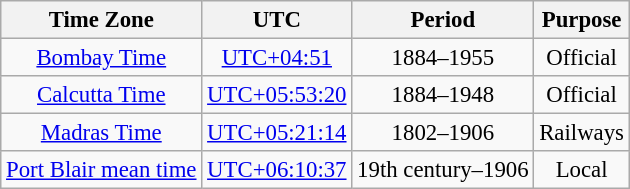<table class="wikitable" style="text-align: center; font-size:95%;">
<tr>
<th>Time Zone</th>
<th>UTC</th>
<th>Period</th>
<th>Purpose</th>
</tr>
<tr>
<td><a href='#'>Bombay Time</a></td>
<td><a href='#'>UTC+04:51</a></td>
<td>1884–1955</td>
<td>Official</td>
</tr>
<tr>
<td><a href='#'>Calcutta Time</a></td>
<td><a href='#'>UTC+05:53:20</a></td>
<td>1884–1948</td>
<td>Official</td>
</tr>
<tr>
<td><a href='#'>Madras Time</a></td>
<td><a href='#'>UTC+05:21:14</a></td>
<td>1802–1906</td>
<td>Railways</td>
</tr>
<tr>
<td><a href='#'>Port Blair mean time</a></td>
<td><a href='#'>UTC+06:10:37</a></td>
<td>19th century–1906</td>
<td>Local</td>
</tr>
</table>
